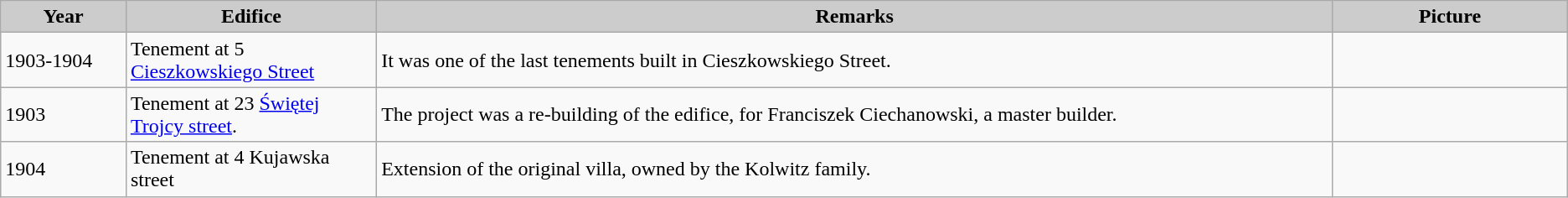<table class="wikitable" width="">
<tr align="center" bgcolor="#CCCCCC">
<td width=8%><strong>Year</strong></td>
<td width=16%><strong>Edifice</strong></td>
<td width=61%><strong>Remarks</strong></td>
<td width=15%><strong>Picture</strong></td>
</tr>
<tr ----bgcolor="#EFEFEF">
<td>1903-1904</td>
<td>Tenement at 5 <a href='#'>Cieszkowskiego Street</a></td>
<td>It was one of the last tenements built in Cieszkowskiego Street.</td>
<td></td>
</tr>
<tr ---->
<td>1903</td>
<td>Tenement at 23 <a href='#'>Świętej Trojcy street</a>.</td>
<td>The project was a re-building of the edifice, for Franciszek Ciechanowski, a master builder.</td>
<td></td>
</tr>
<tr ----bgcolor="#EFEFEF">
<td>1904</td>
<td>Tenement at 4 Kujawska street</td>
<td>Extension of the original villa, owned by the Kolwitz family.</td>
<td></td>
</tr>
</table>
